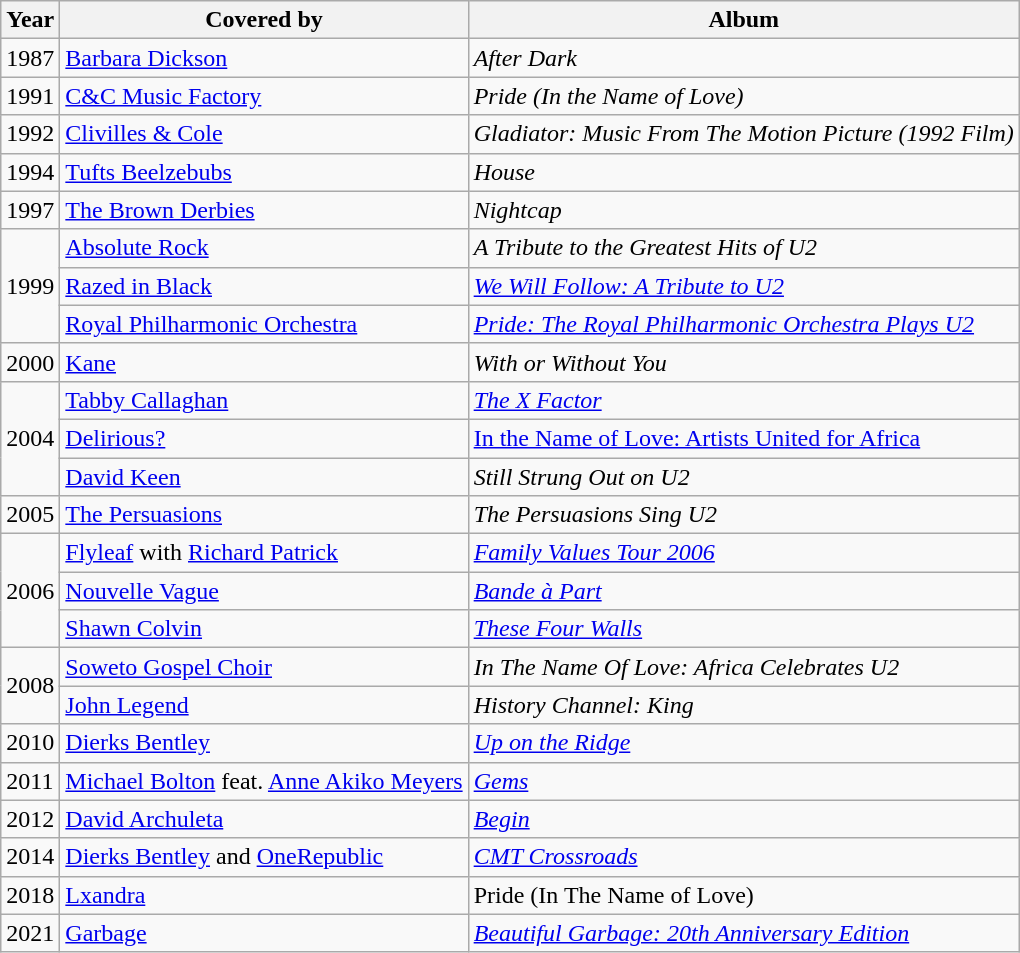<table class="wikitable">
<tr>
<th>Year</th>
<th>Covered by</th>
<th>Album</th>
</tr>
<tr>
<td>1987</td>
<td><a href='#'>Barbara Dickson</a></td>
<td><em>After Dark</em></td>
</tr>
<tr>
<td>1991</td>
<td><a href='#'>C&C Music Factory</a></td>
<td><em>Pride (In the Name of Love)</em></td>
</tr>
<tr>
<td>1992</td>
<td><a href='#'>Clivilles & Cole</a></td>
<td><em>Gladiator: Music From The Motion Picture (1992 Film)</em></td>
</tr>
<tr>
<td>1994</td>
<td><a href='#'>Tufts Beelzebubs</a></td>
<td><em>House</em></td>
</tr>
<tr>
<td rowspan="1">1997</td>
<td><a href='#'>The Brown Derbies</a></td>
<td><em>Nightcap</em></td>
</tr>
<tr>
<td rowspan="3">1999</td>
<td><a href='#'>Absolute Rock</a></td>
<td><em>A Tribute to the Greatest Hits of U2</em></td>
</tr>
<tr>
<td><a href='#'>Razed in Black</a></td>
<td><em><a href='#'>We Will Follow: A Tribute to U2</a></em></td>
</tr>
<tr>
<td><a href='#'>Royal Philharmonic Orchestra</a></td>
<td><em><a href='#'>Pride: The Royal Philharmonic Orchestra Plays U2</a></em></td>
</tr>
<tr>
<td>2000</td>
<td><a href='#'>Kane</a></td>
<td><em>With or Without You</em></td>
</tr>
<tr>
<td rowspan="3">2004</td>
<td><a href='#'>Tabby Callaghan</a></td>
<td><em><a href='#'>The X Factor</a></em></td>
</tr>
<tr>
<td><a href='#'>Delirious?</a></td>
<td><a href='#'>In the Name of Love: Artists United for Africa</a></td>
</tr>
<tr>
<td><a href='#'>David Keen</a></td>
<td><em>Still Strung Out on U2</em></td>
</tr>
<tr>
<td>2005</td>
<td><a href='#'>The Persuasions</a></td>
<td><em>The Persuasions Sing U2</em></td>
</tr>
<tr>
<td rowspan="3">2006</td>
<td><a href='#'>Flyleaf</a> with <a href='#'>Richard Patrick</a></td>
<td><em><a href='#'>Family Values Tour 2006</a></em></td>
</tr>
<tr>
<td><a href='#'>Nouvelle Vague</a></td>
<td><em><a href='#'>Bande à Part</a></em></td>
</tr>
<tr>
<td><a href='#'>Shawn Colvin</a></td>
<td><em><a href='#'>These Four Walls</a></em></td>
</tr>
<tr>
<td rowspan="2">2008</td>
<td><a href='#'>Soweto Gospel Choir</a></td>
<td><em>In The Name Of Love: Africa Celebrates U2</em></td>
</tr>
<tr>
<td><a href='#'>John Legend</a></td>
<td><em>History Channel: King</em></td>
</tr>
<tr>
<td>2010</td>
<td><a href='#'>Dierks Bentley</a></td>
<td><em><a href='#'>Up on the Ridge</a></em></td>
</tr>
<tr>
<td>2011</td>
<td><a href='#'>Michael Bolton</a> feat. <a href='#'>Anne Akiko Meyers</a></td>
<td><em><a href='#'>Gems</a></em></td>
</tr>
<tr>
<td>2012</td>
<td><a href='#'>David Archuleta</a></td>
<td><em><a href='#'>Begin</a></em></td>
</tr>
<tr>
<td>2014</td>
<td><a href='#'>Dierks Bentley</a> and <a href='#'>OneRepublic</a></td>
<td><em><a href='#'>CMT Crossroads</a></em></td>
</tr>
<tr>
<td>2018</td>
<td><a href='#'>Lxandra</a></td>
<td>Pride (In The Name of Love)</td>
</tr>
<tr>
<td>2021</td>
<td><a href='#'>Garbage</a></td>
<td><em><a href='#'>Beautiful Garbage: 20th Anniversary Edition</a></em></td>
</tr>
</table>
